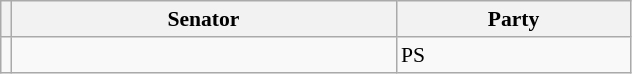<table class="sortable wikitable" style="text-align:left; font-size:90%">
<tr>
<th></th>
<th style="width:250px;">Senator</th>
<th style="width:150px;">Party</th>
</tr>
<tr>
<td></td>
<td></td>
<td>PS</td>
</tr>
</table>
